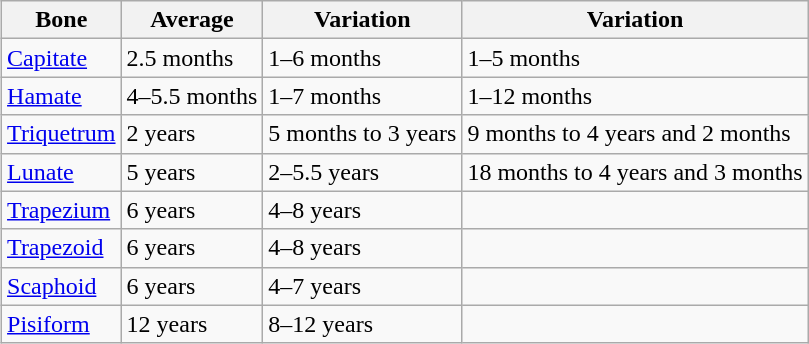<table class="wikitable" align="right">
<tr>
<th>Bone</th>
<th>Average</th>
<th>Variation</th>
<th>Variation</th>
</tr>
<tr>
<td><a href='#'>Capitate</a></td>
<td>2.5 months</td>
<td>1–6 months</td>
<td>1–5 months</td>
</tr>
<tr>
<td><a href='#'>Hamate</a></td>
<td>4–5.5 months</td>
<td>1–7 months</td>
<td>1–12 months</td>
</tr>
<tr>
<td><a href='#'>Triquetrum</a></td>
<td>2 years</td>
<td>5 months to 3 years</td>
<td>9 months to 4 years and 2 months</td>
</tr>
<tr>
<td><a href='#'>Lunate</a></td>
<td>5 years</td>
<td>2–5.5 years</td>
<td>18 months to 4 years and 3 months</td>
</tr>
<tr>
<td><a href='#'>Trapezium</a></td>
<td>6 years</td>
<td>4–8 years</td>
<td></td>
</tr>
<tr>
<td><a href='#'>Trapezoid</a></td>
<td>6 years</td>
<td>4–8 years</td>
<td></td>
</tr>
<tr>
<td><a href='#'>Scaphoid</a></td>
<td>6 years</td>
<td>4–7 years</td>
<td></td>
</tr>
<tr>
<td><a href='#'>Pisiform</a></td>
<td>12 years</td>
<td>8–12 years</td>
<td></td>
</tr>
</table>
